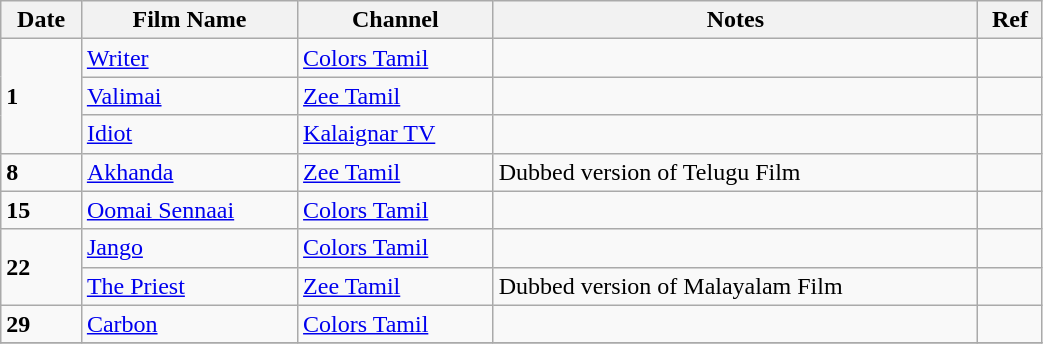<table class="wikitable" width="55%">
<tr>
<th>Date</th>
<th>Film Name</th>
<th>Channel</th>
<th>Notes</th>
<th>Ref</th>
</tr>
<tr>
<td rowspan="3"><strong>1</strong></td>
<td><a href='#'>Writer</a></td>
<td><a href='#'>Colors Tamil</a></td>
<td></td>
<td></td>
</tr>
<tr>
<td><a href='#'>Valimai</a></td>
<td><a href='#'>Zee Tamil</a></td>
<td></td>
<td></td>
</tr>
<tr>
<td><a href='#'>Idiot</a></td>
<td><a href='#'>Kalaignar TV</a></td>
<td></td>
<td></td>
</tr>
<tr>
<td rowspan="1"><strong>8</strong></td>
<td><a href='#'>Akhanda</a></td>
<td><a href='#'>Zee Tamil</a></td>
<td>Dubbed version of Telugu Film</td>
<td></td>
</tr>
<tr>
<td rowspan="1"><strong>15</strong></td>
<td><a href='#'>Oomai Sennaai</a></td>
<td><a href='#'>Colors Tamil</a></td>
<td></td>
<td></td>
</tr>
<tr>
<td rowspan="2"><strong>22</strong></td>
<td><a href='#'>Jango</a></td>
<td><a href='#'>Colors Tamil</a></td>
<td></td>
<td></td>
</tr>
<tr>
<td><a href='#'>The Priest</a></td>
<td><a href='#'>Zee Tamil</a></td>
<td>Dubbed version of Malayalam Film</td>
<td></td>
</tr>
<tr>
<td rowspan="1"><strong>29</strong></td>
<td><a href='#'>Carbon</a></td>
<td><a href='#'>Colors Tamil</a></td>
<td></td>
<td></td>
</tr>
<tr>
</tr>
</table>
